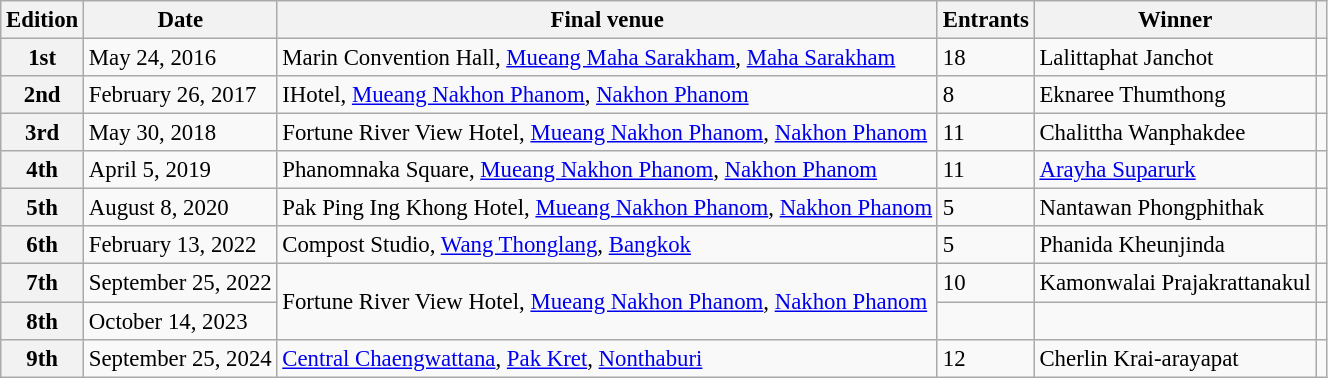<table class="wikitable defaultcenter col2left col3left col5left" style="font-size:95%;">
<tr>
<th>Edition</th>
<th>Date</th>
<th>Final venue</th>
<th>Entrants</th>
<th>Winner</th>
<th></th>
</tr>
<tr>
<th>1st</th>
<td>May 24, 2016</td>
<td>Marin Convention Hall, <a href='#'>Mueang Maha Sarakham</a>, <a href='#'>Maha Sarakham</a></td>
<td>18</td>
<td>Lalittaphat Janchot</td>
<td></td>
</tr>
<tr>
<th>2nd</th>
<td>February 26, 2017</td>
<td>IHotel, <a href='#'>Mueang Nakhon Phanom</a>, <a href='#'>Nakhon Phanom</a></td>
<td>8</td>
<td>Eknaree Thumthong</td>
<td></td>
</tr>
<tr>
<th>3rd</th>
<td>May 30, 2018</td>
<td>Fortune River View Hotel, <a href='#'>Mueang Nakhon Phanom</a>, <a href='#'>Nakhon Phanom</a></td>
<td>11</td>
<td>Chalittha Wanphakdee</td>
<td></td>
</tr>
<tr>
<th>4th</th>
<td>April 5, 2019</td>
<td>Phanomnaka Square, <a href='#'>Mueang Nakhon Phanom</a>, <a href='#'>Nakhon Phanom</a></td>
<td>11</td>
<td><a href='#'>Arayha Suparurk</a></td>
<td></td>
</tr>
<tr>
<th>5th</th>
<td>August 8, 2020</td>
<td>Pak Ping Ing Khong Hotel, <a href='#'>Mueang Nakhon Phanom</a>, <a href='#'>Nakhon Phanom</a></td>
<td>5</td>
<td>Nantawan Phongphithak</td>
<td></td>
</tr>
<tr>
<th>6th</th>
<td>February 13, 2022</td>
<td>Compost Studio, <a href='#'>Wang Thonglang</a>, <a href='#'>Bangkok</a></td>
<td>5</td>
<td>Phanida Kheunjinda</td>
<td></td>
</tr>
<tr>
<th>7th</th>
<td>September 25, 2022</td>
<td rowspan=2>Fortune River View Hotel, <a href='#'>Mueang Nakhon Phanom</a>, <a href='#'>Nakhon Phanom</a></td>
<td>10</td>
<td>Kamonwalai Prajakrattanakul</td>
<td></td>
</tr>
<tr>
<th>8th</th>
<td>October 14, 2023</td>
<td></td>
<td></td>
<td></td>
</tr>
<tr>
<th>9th</th>
<td>September 25, 2024</td>
<td><a href='#'>Central Chaengwattana</a>, <a href='#'>Pak Kret</a>, <a href='#'>Nonthaburi</a></td>
<td>12</td>
<td>Cherlin Krai-arayapat</td>
<td></td>
</tr>
</table>
